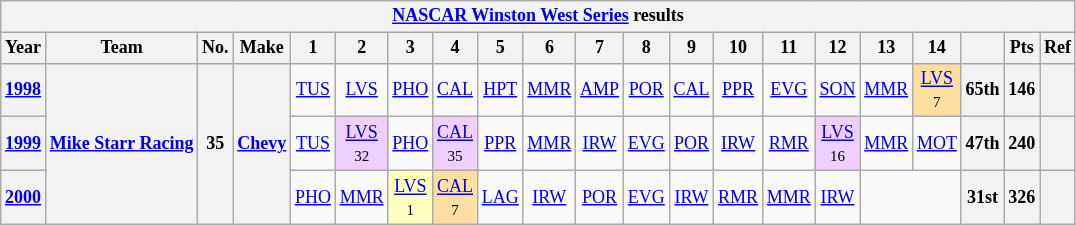<table class="wikitable" style="text-align:center; font-size:75%">
<tr>
<th colspan=23><a href='#'>NASCAR Winston West Series</a> results</th>
</tr>
<tr>
<th>Year</th>
<th>Team</th>
<th>No.</th>
<th>Make</th>
<th>1</th>
<th>2</th>
<th>3</th>
<th>4</th>
<th>5</th>
<th>6</th>
<th>7</th>
<th>8</th>
<th>9</th>
<th>10</th>
<th>11</th>
<th>12</th>
<th>13</th>
<th>14</th>
<th></th>
<th>Pts</th>
<th>Ref</th>
</tr>
<tr>
<th><a href='#'>1998</a></th>
<th rowspan=3><a href='#'>Mike Starr Racing</a></th>
<th rowspan=3>35</th>
<th rowspan=3><a href='#'>Chevy</a></th>
<td><a href='#'>TUS</a></td>
<td><a href='#'>LVS</a></td>
<td><a href='#'>PHO</a></td>
<td><a href='#'>CAL</a></td>
<td><a href='#'>HPT</a></td>
<td><a href='#'>MMR</a></td>
<td><a href='#'>AMP</a></td>
<td><a href='#'>POR</a></td>
<td><a href='#'>CAL</a></td>
<td><a href='#'>PPR</a></td>
<td><a href='#'>EVG</a></td>
<td><a href='#'>SON</a></td>
<td><a href='#'>MMR</a></td>
<td style="background:#FFDF9F;"><a href='#'>LVS</a><br><small>7</small></td>
<th>65th</th>
<th>146</th>
<th></th>
</tr>
<tr>
<th><a href='#'>1999</a></th>
<td><a href='#'>TUS</a></td>
<td style="background:#EFCFFF;"><a href='#'>LVS</a><br><small>32</small></td>
<td><a href='#'>PHO</a></td>
<td style="background:#EFCFFF;"><a href='#'>CAL</a><br><small>35</small></td>
<td><a href='#'>PPR</a></td>
<td><a href='#'>MMR</a></td>
<td><a href='#'>IRW</a></td>
<td><a href='#'>EVG</a></td>
<td><a href='#'>POR</a></td>
<td><a href='#'>IRW</a></td>
<td><a href='#'>RMR</a></td>
<td style="background:#EFCFFF;"><a href='#'>LVS</a><br><small>16</small></td>
<td><a href='#'>MMR</a></td>
<td><a href='#'>MOT</a></td>
<th>47th</th>
<th>240</th>
<th></th>
</tr>
<tr>
<th><a href='#'>2000</a></th>
<td><a href='#'>PHO</a></td>
<td><a href='#'>MMR</a></td>
<td style="background:#FFFFBF;"><a href='#'>LVS</a><br><small>1</small></td>
<td style="background:#FFDF9F;"><a href='#'>CAL</a><br><small>7</small></td>
<td><a href='#'>LAG</a></td>
<td><a href='#'>IRW</a></td>
<td><a href='#'>POR</a></td>
<td><a href='#'>EVG</a></td>
<td><a href='#'>IRW</a></td>
<td><a href='#'>RMR</a></td>
<td><a href='#'>MMR</a></td>
<td><a href='#'>IRW</a></td>
<td colspan=2></td>
<th>31st</th>
<th>326</th>
<th></th>
</tr>
</table>
